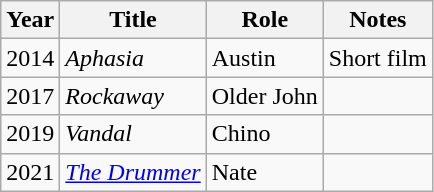<table class="wikitable sortable">
<tr>
<th>Year</th>
<th>Title</th>
<th>Role</th>
<th class="unsortable">Notes</th>
</tr>
<tr>
<td>2014</td>
<td><em>Aphasia</em></td>
<td>Austin</td>
<td>Short film</td>
</tr>
<tr>
<td>2017</td>
<td><em>Rockaway</em></td>
<td>Older John</td>
<td></td>
</tr>
<tr>
<td>2019</td>
<td><em>Vandal</em></td>
<td>Chino</td>
<td></td>
</tr>
<tr>
<td>2021</td>
<td><em><a href='#'>The Drummer</a></em></td>
<td>Nate</td>
<td></td>
</tr>
</table>
